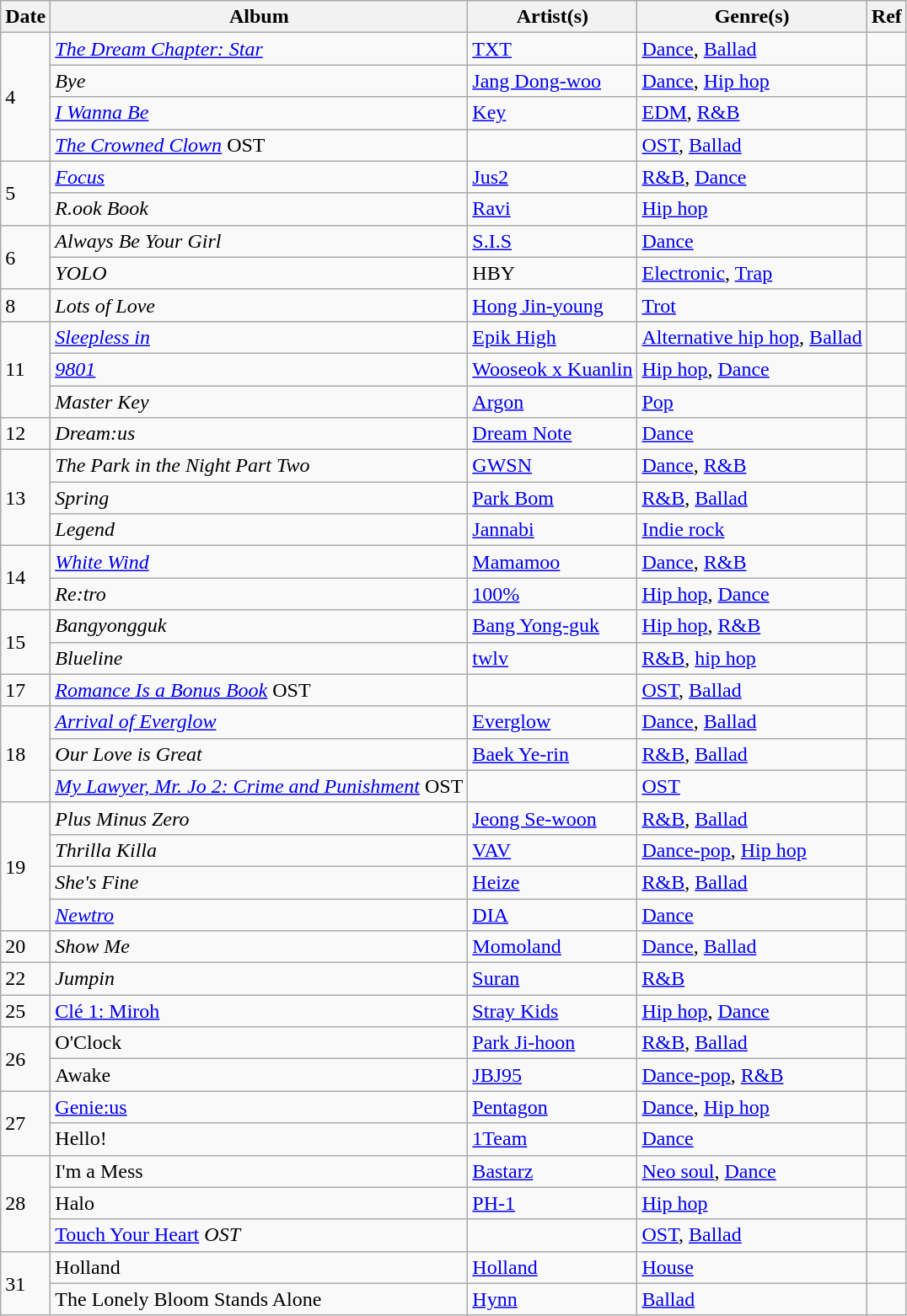<table class="wikitable">
<tr>
<th>Date</th>
<th>Album</th>
<th>Artist(s)</th>
<th>Genre(s)</th>
<th>Ref</th>
</tr>
<tr>
<td rowspan="4">4</td>
<td><em><a href='#'>The Dream Chapter: Star</a></em></td>
<td><a href='#'>TXT</a></td>
<td><a href='#'>Dance</a>, <a href='#'>Ballad</a></td>
<td></td>
</tr>
<tr>
<td><em>Bye</em></td>
<td><a href='#'>Jang Dong-woo</a></td>
<td><a href='#'>Dance</a>, <a href='#'>Hip hop</a></td>
<td></td>
</tr>
<tr>
<td><em><a href='#'>I Wanna Be</a></em></td>
<td><a href='#'>Key</a></td>
<td><a href='#'>EDM</a>, <a href='#'>R&B</a></td>
<td></td>
</tr>
<tr>
<td><em><a href='#'>The Crowned Clown</a></em> OST</td>
<td></td>
<td><a href='#'>OST</a>, <a href='#'>Ballad</a></td>
<td></td>
</tr>
<tr>
<td rowspan="2">5</td>
<td><em><a href='#'>Focus</a></em></td>
<td><a href='#'>Jus2</a></td>
<td><a href='#'>R&B</a>, <a href='#'>Dance</a></td>
<td></td>
</tr>
<tr>
<td><em>R.ook Book</em></td>
<td><a href='#'>Ravi</a></td>
<td><a href='#'>Hip hop</a></td>
<td></td>
</tr>
<tr>
<td rowspan="2">6</td>
<td><em>Always Be Your Girl</em></td>
<td><a href='#'>S.I.S</a></td>
<td><a href='#'>Dance</a></td>
<td></td>
</tr>
<tr>
<td><em>YOLO</em></td>
<td>HBY</td>
<td><a href='#'>Electronic</a>, <a href='#'>Trap</a></td>
<td></td>
</tr>
<tr>
<td>8</td>
<td><em>Lots of Love</em></td>
<td><a href='#'>Hong Jin-young</a></td>
<td><a href='#'>Trot</a></td>
<td></td>
</tr>
<tr>
<td rowspan="3">11</td>
<td><em><a href='#'>Sleepless in </a></em></td>
<td><a href='#'>Epik High</a></td>
<td><a href='#'>Alternative hip hop</a>, <a href='#'>Ballad</a></td>
<td></td>
</tr>
<tr>
<td><em><a href='#'>9801</a></em></td>
<td><a href='#'>Wooseok x Kuanlin</a></td>
<td><a href='#'>Hip hop</a>, <a href='#'>Dance</a></td>
<td></td>
</tr>
<tr>
<td><em>Master Key</em></td>
<td><a href='#'>Argon</a></td>
<td><a href='#'>Pop</a></td>
<td></td>
</tr>
<tr>
<td>12</td>
<td><em>Dream:us</em></td>
<td><a href='#'>Dream Note</a></td>
<td><a href='#'>Dance</a></td>
<td></td>
</tr>
<tr>
<td rowspan="3">13</td>
<td><em>The Park in the Night Part Two</em></td>
<td><a href='#'>GWSN</a></td>
<td><a href='#'>Dance</a>, <a href='#'>R&B</a></td>
<td></td>
</tr>
<tr>
<td><em>Spring</em></td>
<td><a href='#'>Park Bom</a></td>
<td><a href='#'>R&B</a>, <a href='#'>Ballad</a></td>
<td></td>
</tr>
<tr>
<td><em>Legend</em></td>
<td><a href='#'>Jannabi</a></td>
<td><a href='#'>Indie rock</a></td>
<td></td>
</tr>
<tr>
<td rowspan="2">14</td>
<td><em><a href='#'>White Wind</a></em></td>
<td><a href='#'>Mamamoo</a></td>
<td><a href='#'>Dance</a>, <a href='#'>R&B</a></td>
<td></td>
</tr>
<tr>
<td><em>Re:tro</em></td>
<td><a href='#'>100%</a></td>
<td><a href='#'>Hip hop</a>, <a href='#'>Dance</a></td>
<td></td>
</tr>
<tr>
<td rowspan="2">15</td>
<td><em>Bangyongguk</em></td>
<td><a href='#'>Bang Yong-guk</a></td>
<td><a href='#'>Hip hop</a>, <a href='#'>R&B</a></td>
<td></td>
</tr>
<tr>
<td><em>Blueline</em></td>
<td><a href='#'>twlv</a></td>
<td><a href='#'>R&B</a>, <a href='#'>hip hop</a></td>
<td></td>
</tr>
<tr>
<td>17</td>
<td><em><a href='#'>Romance Is a Bonus Book</a></em> OST</td>
<td></td>
<td><a href='#'>OST</a>, <a href='#'>Ballad</a></td>
<td></td>
</tr>
<tr>
<td rowspan="3">18</td>
<td><em><a href='#'>Arrival of Everglow</a></em></td>
<td><a href='#'>Everglow</a></td>
<td><a href='#'>Dance</a>, <a href='#'>Ballad</a></td>
<td></td>
</tr>
<tr>
<td><em>Our Love is Great</em></td>
<td><a href='#'>Baek Ye-rin</a></td>
<td><a href='#'>R&B</a>, <a href='#'>Ballad</a></td>
<td></td>
</tr>
<tr>
<td><em><a href='#'>My Lawyer, Mr. Jo 2: Crime and Punishment</a></em> OST</td>
<td></td>
<td><a href='#'>OST</a></td>
<td></td>
</tr>
<tr>
<td rowspan="4">19</td>
<td><em>Plus Minus Zero</em></td>
<td><a href='#'>Jeong Se-woon</a></td>
<td><a href='#'>R&B</a>, <a href='#'>Ballad</a></td>
<td></td>
</tr>
<tr>
<td><em>Thrilla Killa</em></td>
<td><a href='#'>VAV</a></td>
<td><a href='#'>Dance-pop</a>, <a href='#'>Hip hop</a></td>
<td></td>
</tr>
<tr>
<td><em>She's Fine</em></td>
<td><a href='#'>Heize</a></td>
<td><a href='#'>R&B</a>, <a href='#'>Ballad</a></td>
<td></td>
</tr>
<tr>
<td><em><a href='#'>Newtro</a></em></td>
<td><a href='#'>DIA</a></td>
<td><a href='#'>Dance</a></td>
<td></td>
</tr>
<tr>
<td>20</td>
<td><em>Show Me</em></td>
<td><a href='#'>Momoland</a></td>
<td><a href='#'>Dance</a>, <a href='#'>Ballad</a></td>
<td></td>
</tr>
<tr>
<td>22</td>
<td><em>Jumpin<strong></td>
<td><a href='#'>Suran</a></td>
<td><a href='#'>R&B</a></td>
<td></td>
</tr>
<tr>
<td>25</td>
<td></em><a href='#'>Clé 1: Miroh</a><em></td>
<td><a href='#'>Stray Kids</a></td>
<td><a href='#'>Hip hop</a>, <a href='#'>Dance</a></td>
<td></td>
</tr>
<tr>
<td rowspan="2">26</td>
<td></em>O'Clock<em></td>
<td><a href='#'>Park Ji-hoon</a></td>
<td><a href='#'>R&B</a>, <a href='#'>Ballad</a></td>
<td></td>
</tr>
<tr>
<td></em>Awake<em></td>
<td><a href='#'>JBJ95</a></td>
<td><a href='#'>Dance-pop</a>, <a href='#'>R&B</a></td>
<td></td>
</tr>
<tr>
<td rowspan="2">27</td>
<td></em><a href='#'>Genie:us</a><em></td>
<td><a href='#'>Pentagon</a></td>
<td><a href='#'>Dance</a>, <a href='#'>Hip hop</a></td>
<td></td>
</tr>
<tr>
<td></em>Hello!<em></td>
<td><a href='#'>1Team</a></td>
<td><a href='#'>Dance</a></td>
<td></td>
</tr>
<tr>
<td rowspan="3">28</td>
<td></em>I'm a Mess<em></td>
<td><a href='#'>Bastarz</a></td>
<td><a href='#'>Neo soul</a>, <a href='#'>Dance</a></td>
<td></td>
</tr>
<tr>
<td></em>Halo<em></td>
<td><a href='#'>PH-1</a></td>
<td><a href='#'>Hip hop</a></td>
<td></td>
</tr>
<tr>
<td></em><a href='#'>Touch Your Heart</a><em> OST</td>
<td></td>
<td><a href='#'>OST</a>, <a href='#'>Ballad</a></td>
<td></td>
</tr>
<tr>
<td rowspan="2">31</td>
<td></em>Holland<em></td>
<td><a href='#'>Holland</a></td>
<td><a href='#'>House</a></td>
<td></td>
</tr>
<tr>
<td></em>The Lonely Bloom Stands Alone<em></td>
<td><a href='#'>Hynn</a></td>
<td><a href='#'>Ballad</a></td>
<td></td>
</tr>
</table>
